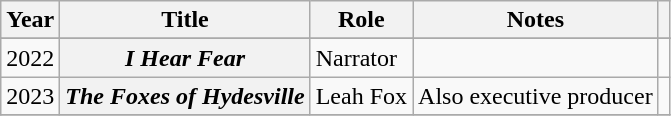<table class="wikitable plainrowheaders sortable">
<tr>
<th>Year</th>
<th>Title</th>
<th>Role</th>
<th class="unsortable">Notes</th>
<th scope="col" class="unsortable"></th>
</tr>
<tr>
</tr>
<tr>
<td>2022</td>
<th scope="row"><em>I Hear Fear</em></th>
<td>Narrator</td>
<td></td>
<td align=center></td>
</tr>
<tr>
<td>2023</td>
<th scope="row"><em>The Foxes of Hydesville</em></th>
<td>Leah Fox</td>
<td>Also executive producer</td>
<td align=center></td>
</tr>
<tr>
</tr>
</table>
